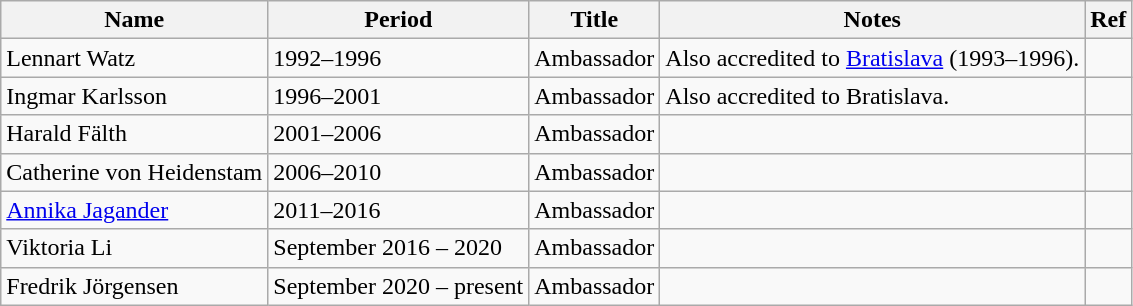<table class="wikitable">
<tr>
<th>Name</th>
<th>Period</th>
<th>Title</th>
<th>Notes</th>
<th>Ref</th>
</tr>
<tr>
<td>Lennart Watz</td>
<td>1992–1996</td>
<td>Ambassador</td>
<td>Also accredited to <a href='#'>Bratislava</a> (1993–1996).</td>
<td></td>
</tr>
<tr>
<td>Ingmar Karlsson</td>
<td>1996–2001</td>
<td>Ambassador</td>
<td>Also accredited to Bratislava.</td>
<td></td>
</tr>
<tr>
<td>Harald Fälth</td>
<td>2001–2006</td>
<td>Ambassador</td>
<td></td>
<td></td>
</tr>
<tr>
<td>Catherine von Heidenstam</td>
<td>2006–2010</td>
<td>Ambassador</td>
<td></td>
<td></td>
</tr>
<tr>
<td><a href='#'>Annika Jagander</a></td>
<td>2011–2016</td>
<td>Ambassador</td>
<td></td>
<td></td>
</tr>
<tr>
<td>Viktoria Li</td>
<td>September 2016 – 2020</td>
<td>Ambassador</td>
<td></td>
<td></td>
</tr>
<tr>
<td>Fredrik Jörgensen</td>
<td>September 2020 – present</td>
<td>Ambassador</td>
<td></td>
<td></td>
</tr>
</table>
